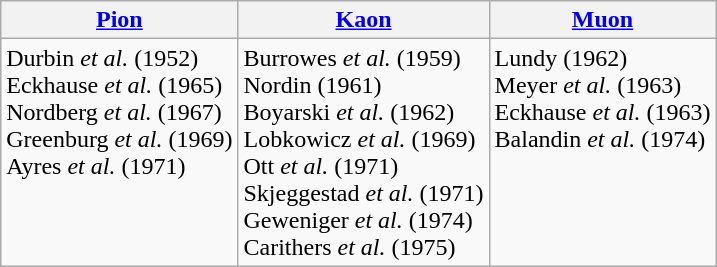<table class=wikitable>
<tr>
<th><a href='#'>Pion</a></th>
<th><a href='#'>Kaon</a></th>
<th><a href='#'>Muon</a></th>
</tr>
<tr>
<td valign=top>Durbin <em>et al.</em> (1952)<br>Eckhause <em>et al.</em> (1965)<br>Nordberg <em>et al.</em> (1967)<br>Greenburg <em>et al.</em> (1969)<br>Ayres <em>et al.</em> (1971)</td>
<td valign=top>Burrowes <em>et al.</em> (1959)<br>Nordin (1961)<br>Boyarski <em>et al.</em> (1962)<br>Lobkowicz <em>et al.</em> (1969)<br>Ott <em>et al.</em> (1971)<br>Skjeggestad <em>et al.</em> (1971)<br>Geweniger <em>et al.</em> (1974)<br>Carithers <em>et al.</em> (1975)</td>
<td valign=top>Lundy (1962)<br>Meyer <em>et al.</em> (1963)<br>Eckhause <em>et al.</em> (1963)<br>Balandin <em>et al.</em> (1974)</td>
</tr>
</table>
